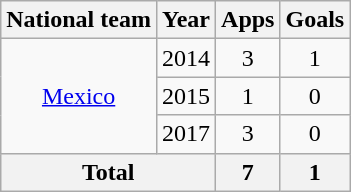<table class="wikitable" style="text-align: center;">
<tr>
<th>National team</th>
<th>Year</th>
<th>Apps</th>
<th>Goals</th>
</tr>
<tr>
<td rowspan="3" valign="center"><a href='#'>Mexico</a></td>
<td>2014</td>
<td>3</td>
<td>1</td>
</tr>
<tr>
<td>2015</td>
<td>1</td>
<td>0</td>
</tr>
<tr>
<td>2017</td>
<td>3</td>
<td>0</td>
</tr>
<tr>
<th colspan="2">Total</th>
<th>7</th>
<th>1</th>
</tr>
</table>
